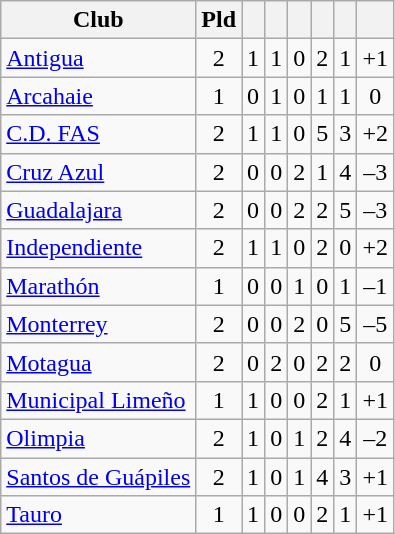<table class="wikitable sortable" style="text-align:center;">
<tr>
<th>Club</th>
<th>Pld</th>
<th></th>
<th></th>
<th></th>
<th></th>
<th></th>
<th></th>
</tr>
<tr>
<td style="text-align:left;"> <a href='#'>Antigua</a></td>
<td>2</td>
<td>1</td>
<td>1</td>
<td>0</td>
<td>2</td>
<td>1</td>
<td>+1</td>
</tr>
<tr>
<td style="text-align:left;"> <a href='#'>Arcahaie</a></td>
<td>1</td>
<td>0</td>
<td>1</td>
<td>0</td>
<td>1</td>
<td>1</td>
<td>0</td>
</tr>
<tr>
<td style="text-align:left;"> <a href='#'>C.D. FAS</a></td>
<td>2</td>
<td>1</td>
<td>1</td>
<td>0</td>
<td>5</td>
<td>3</td>
<td>+2</td>
</tr>
<tr>
<td style="text-align:left;"> <a href='#'>Cruz Azul</a></td>
<td>2</td>
<td>0</td>
<td>0</td>
<td>2</td>
<td>1</td>
<td>4</td>
<td>–3</td>
</tr>
<tr>
<td style="text-align:left;"> <a href='#'>Guadalajara</a></td>
<td>2</td>
<td>0</td>
<td>0</td>
<td>2</td>
<td>2</td>
<td>5</td>
<td>–3</td>
</tr>
<tr>
<td style="text-align:left;"> <a href='#'>Independiente</a></td>
<td>2</td>
<td>1</td>
<td>1</td>
<td>0</td>
<td>2</td>
<td>0</td>
<td>+2</td>
</tr>
<tr>
<td style="text-align:left;"> <a href='#'>Marathón</a></td>
<td>1</td>
<td>0</td>
<td>0</td>
<td>1</td>
<td>0</td>
<td>1</td>
<td>–1</td>
</tr>
<tr>
<td style="text-align:left;"> <a href='#'>Monterrey</a></td>
<td>2</td>
<td>0</td>
<td>0</td>
<td>2</td>
<td>0</td>
<td>5</td>
<td>–5</td>
</tr>
<tr>
<td style="text-align:left;"> <a href='#'>Motagua</a></td>
<td>2</td>
<td>0</td>
<td>2</td>
<td>0</td>
<td>2</td>
<td>2</td>
<td>0</td>
</tr>
<tr>
<td style="text-align:left;"> <a href='#'>Municipal Limeño</a></td>
<td>1</td>
<td>1</td>
<td>0</td>
<td>0</td>
<td>2</td>
<td>1</td>
<td>+1</td>
</tr>
<tr>
<td style="text-align:left;"> <a href='#'>Olimpia</a></td>
<td>2</td>
<td>1</td>
<td>0</td>
<td>1</td>
<td>2</td>
<td>4</td>
<td>–2</td>
</tr>
<tr>
<td style="text-align:left;"> <a href='#'>Santos de Guápiles</a></td>
<td>2</td>
<td>1</td>
<td>0</td>
<td>1</td>
<td>4</td>
<td>3</td>
<td>+1</td>
</tr>
<tr>
<td style="text-align:left;"> <a href='#'>Tauro</a></td>
<td>1</td>
<td>1</td>
<td>0</td>
<td>0</td>
<td>2</td>
<td>1</td>
<td>+1</td>
</tr>
</table>
